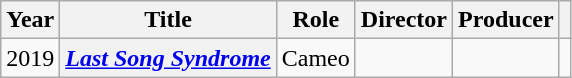<table class="wikitable plainrowheaders">
<tr>
<th>Year</th>
<th>Title</th>
<th>Role</th>
<th>Director</th>
<th>Producer</th>
<th></th>
</tr>
<tr>
<td>2019</td>
<th scope=row><em><a href='#'>Last Song Syndrome</a></em></th>
<td>Cameo</td>
<td></td>
<td></td>
<td style="text-align:center;"></td>
</tr>
</table>
